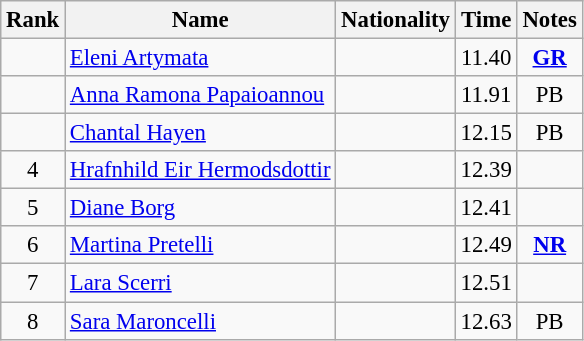<table class="wikitable sortable" style="text-align:center; font-size:95%">
<tr>
<th>Rank</th>
<th>Name</th>
<th>Nationality</th>
<th>Time</th>
<th>Notes</th>
</tr>
<tr>
<td></td>
<td align=left><a href='#'>Eleni Artymata</a></td>
<td align=left></td>
<td>11.40</td>
<td><strong><a href='#'>GR</a></strong></td>
</tr>
<tr>
<td></td>
<td align=left><a href='#'>Anna Ramona Papaioannou</a></td>
<td align=left></td>
<td>11.91</td>
<td>PB</td>
</tr>
<tr>
<td></td>
<td align=left><a href='#'>Chantal Hayen</a></td>
<td align=left></td>
<td>12.15</td>
<td>PB</td>
</tr>
<tr>
<td>4</td>
<td align=left><a href='#'>Hrafnhild Eir Hermodsdottir</a></td>
<td align=left></td>
<td>12.39</td>
<td></td>
</tr>
<tr>
<td>5</td>
<td align=left><a href='#'>Diane Borg</a></td>
<td align=left></td>
<td>12.41</td>
<td></td>
</tr>
<tr>
<td>6</td>
<td align=left><a href='#'>Martina Pretelli</a></td>
<td align=left></td>
<td>12.49</td>
<td><strong><a href='#'>NR</a></strong></td>
</tr>
<tr>
<td>7</td>
<td align=left><a href='#'>Lara Scerri</a></td>
<td align=left></td>
<td>12.51</td>
<td></td>
</tr>
<tr>
<td>8</td>
<td align=left><a href='#'>Sara Maroncelli</a></td>
<td align=left></td>
<td>12.63</td>
<td>PB</td>
</tr>
</table>
